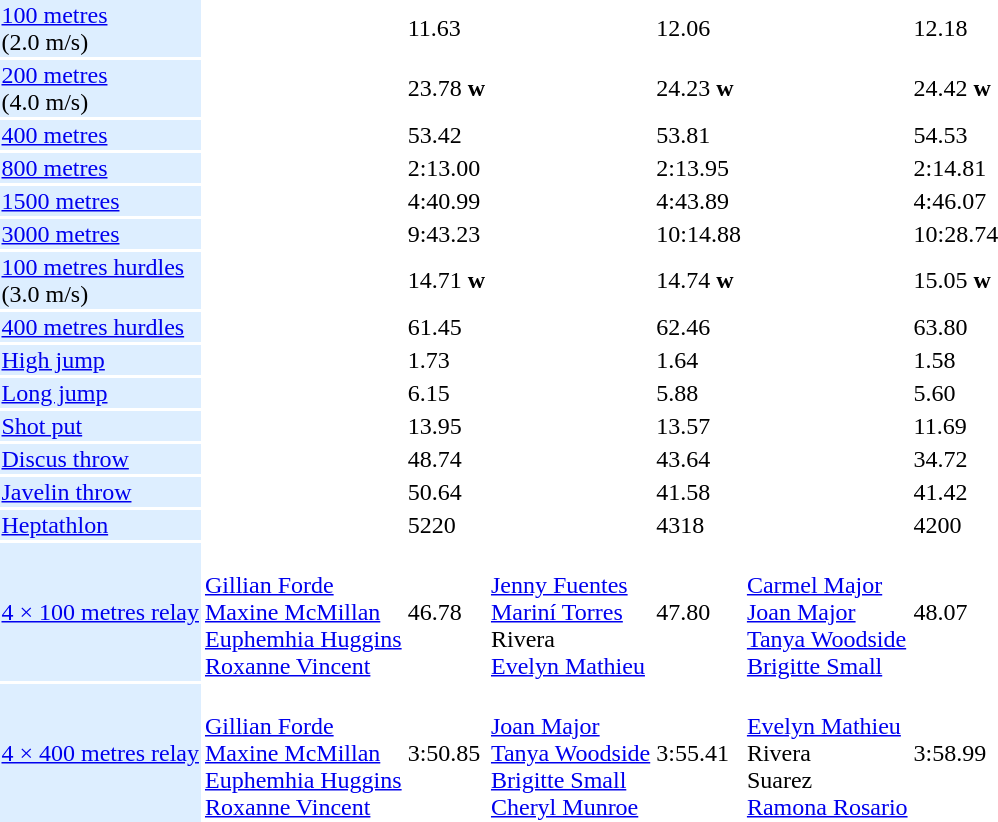<table>
<tr>
<td bgcolor = DDEEFF><a href='#'>100 metres</a> <br> (2.0 m/s)</td>
<td></td>
<td>11.63</td>
<td></td>
<td>12.06</td>
<td></td>
<td>12.18</td>
</tr>
<tr>
<td bgcolor = DDEEFF><a href='#'>200 metres</a> <br> (4.0 m/s)</td>
<td></td>
<td>23.78 <strong>w</strong></td>
<td></td>
<td>24.23 <strong>w</strong></td>
<td></td>
<td>24.42 <strong>w</strong></td>
</tr>
<tr>
<td bgcolor = DDEEFF><a href='#'>400 metres</a></td>
<td></td>
<td>53.42</td>
<td></td>
<td>53.81</td>
<td></td>
<td>54.53</td>
</tr>
<tr>
<td bgcolor = DDEEFF><a href='#'>800 metres</a></td>
<td></td>
<td>2:13.00</td>
<td></td>
<td>2:13.95</td>
<td></td>
<td>2:14.81</td>
</tr>
<tr>
<td bgcolor = DDEEFF><a href='#'>1500 metres</a></td>
<td></td>
<td>4:40.99</td>
<td></td>
<td>4:43.89</td>
<td></td>
<td>4:46.07</td>
</tr>
<tr>
<td bgcolor = DDEEFF><a href='#'>3000 metres</a></td>
<td></td>
<td>9:43.23</td>
<td></td>
<td>10:14.88</td>
<td></td>
<td>10:28.74</td>
</tr>
<tr>
<td bgcolor = DDEEFF><a href='#'>100 metres hurdles</a> <br> (3.0 m/s)</td>
<td></td>
<td>14.71 <strong>w</strong></td>
<td></td>
<td>14.74 <strong>w</strong></td>
<td></td>
<td>15.05 <strong>w</strong></td>
</tr>
<tr>
<td bgcolor = DDEEFF><a href='#'>400 metres hurdles</a></td>
<td></td>
<td>61.45</td>
<td></td>
<td>62.46</td>
<td></td>
<td>63.80</td>
</tr>
<tr>
<td bgcolor = DDEEFF><a href='#'>High jump</a></td>
<td></td>
<td>1.73</td>
<td></td>
<td>1.64</td>
<td></td>
<td>1.58</td>
</tr>
<tr>
<td bgcolor = DDEEFF><a href='#'>Long jump</a></td>
<td></td>
<td>6.15</td>
<td></td>
<td>5.88</td>
<td></td>
<td>5.60</td>
</tr>
<tr>
<td bgcolor = DDEEFF><a href='#'>Shot put</a></td>
<td></td>
<td>13.95</td>
<td></td>
<td>13.57</td>
<td></td>
<td>11.69</td>
</tr>
<tr>
<td bgcolor = DDEEFF><a href='#'>Discus throw</a></td>
<td></td>
<td>48.74</td>
<td></td>
<td>43.64</td>
<td></td>
<td>34.72</td>
</tr>
<tr>
<td bgcolor = DDEEFF><a href='#'>Javelin throw</a></td>
<td></td>
<td>50.64</td>
<td></td>
<td>41.58</td>
<td></td>
<td>41.42</td>
</tr>
<tr>
<td bgcolor = DDEEFF><a href='#'>Heptathlon</a></td>
<td></td>
<td>5220</td>
<td></td>
<td>4318</td>
<td></td>
<td>4200</td>
</tr>
<tr>
<td bgcolor = DDEEFF><a href='#'>4 × 100 metres relay</a></td>
<td> <br> <a href='#'>Gillian Forde</a> <br> <a href='#'>Maxine McMillan</a> <br> <a href='#'>Euphemhia Huggins</a> <br> <a href='#'>Roxanne Vincent</a></td>
<td>46.78</td>
<td> <br> <a href='#'>Jenny Fuentes</a> <br> <a href='#'>Mariní Torres</a> <br> Rivera <br> <a href='#'>Evelyn Mathieu</a></td>
<td>47.80</td>
<td> <br> <a href='#'>Carmel Major</a> <br> <a href='#'>Joan Major</a> <br> <a href='#'>Tanya Woodside</a> <br> <a href='#'>Brigitte Small</a></td>
<td>48.07</td>
</tr>
<tr>
<td bgcolor = DDEEFF><a href='#'>4 × 400 metres relay</a></td>
<td> <br> <a href='#'>Gillian Forde</a> <br> <a href='#'>Maxine McMillan</a> <br> <a href='#'>Euphemhia Huggins</a> <br> <a href='#'>Roxanne Vincent</a></td>
<td>3:50.85</td>
<td> <br> <a href='#'>Joan Major</a> <br> <a href='#'>Tanya Woodside</a> <br> <a href='#'>Brigitte Small</a> <br> <a href='#'>Cheryl Munroe</a></td>
<td>3:55.41</td>
<td> <br> <a href='#'>Evelyn Mathieu</a> <br> Rivera <br> Suarez <br> <a href='#'>Ramona Rosario</a></td>
<td>3:58.99</td>
</tr>
</table>
